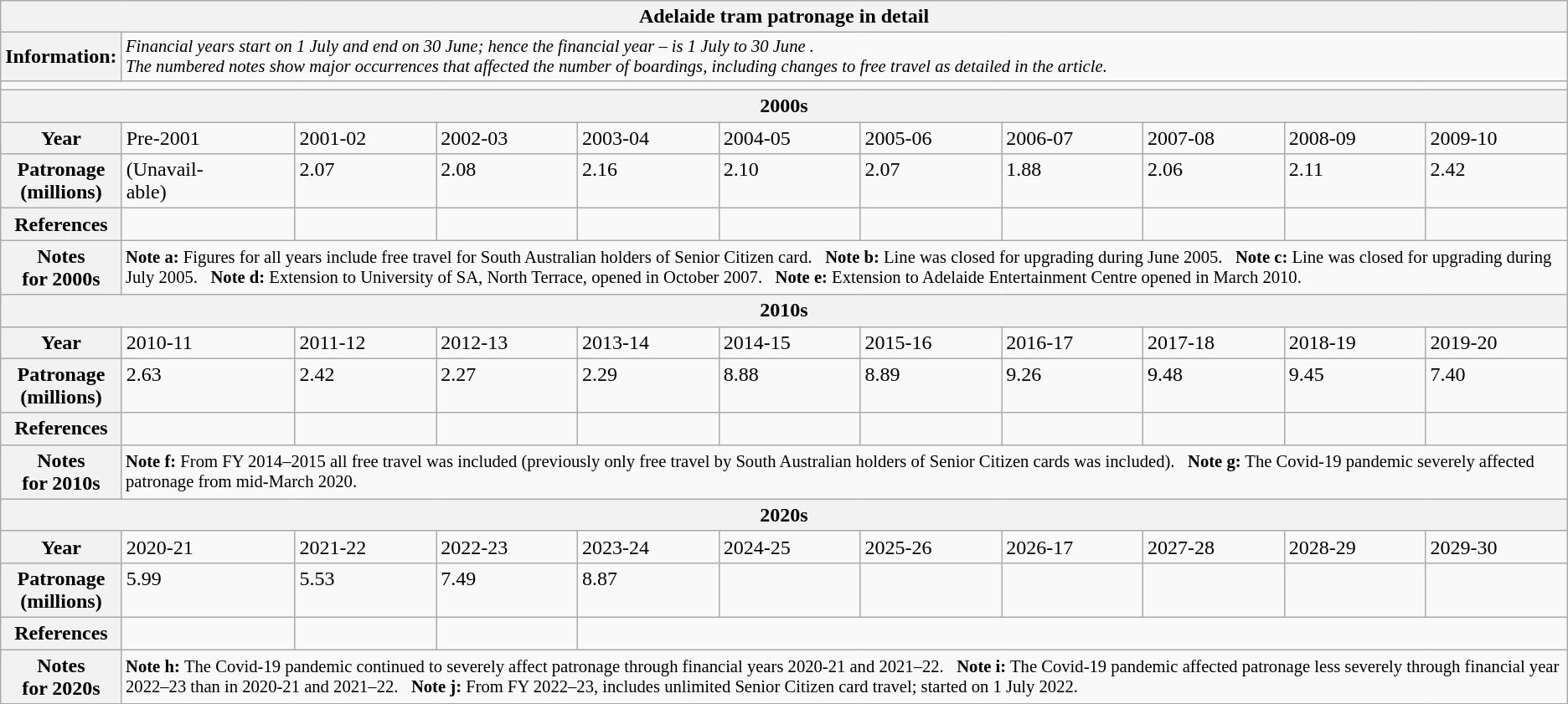<table class="wikitable floatright mw-collapsible mw-collapsed" style=margin:0.5em auto; width:40%; "text-align="center; font-size:86%; margin-left:1em; margin-right:2em; margin-bottom:1em">
<tr>
<th colspan="11">Adelaide tram patronage in detail</th>
</tr>
<tr>
<th>Information:</th>
<td colspan="10" style="text-align:left; font-size: 86%;"><em>Financial years start on 1 July and end on 30 June; hence the financial year – is 1 July  to 30 June .<br>The numbered notes show major occurrences that affected the number of boardings, including changes to free travel as detailed in the article.</em></td>
</tr>
<tr>
<td colspan="12" style="text-align:center;"></td>
</tr>
<tr>
<th colspan="11">2000s</th>
</tr>
<tr>
<th>Year</th>
<td>Pre-2001</td>
<td>2001-02</td>
<td>2002-03</td>
<td>2003-04</td>
<td>2004-05</td>
<td>2005-06</td>
<td>2006-07</td>
<td>2007-08</td>
<td>2008-09</td>
<td>2009-10</td>
</tr>
<tr style="vertical-align: top;">
<th style="vertical-align: middle;">Patronage<br>(millions)</th>
<td>(Unavail-<br>able)</td>
<td>2.07<br><span></span></td>
<td>2.08</td>
<td>2.16</td>
<td>2.10<br><span></span></td>
<td>2.07<br><span></span></td>
<td>1.88</td>
<td>2.06<br><span></span></td>
<td>2.11</td>
<td>2.42<br><span></span></td>
</tr>
<tr>
<th>References</th>
<td><br></td>
<td><br></td>
<td><br></td>
<td><br></td>
<td><br></td>
<td><br></td>
<td><br></td>
<td><br></td>
<td><br></td>
<td></td>
</tr>
<tr>
<th>Notes<br>for 2000s</th>
<td colspan="10" style="text-align:left; font-size: 86%;"><strong>Note a:</strong> Figures for all years include free travel for South Australian holders of Senior Citizen card.   <strong>Note b:</strong> Line was closed for upgrading during June 2005.   <strong>Note c:</strong> Line was closed for upgrading during July 2005.   <strong>Note d:</strong> Extension to University of SA, North Terrace, opened in October 2007.   <strong>Note e:</strong> Extension to Adelaide Entertainment Centre opened in March 2010.</td>
</tr>
<tr>
<th colspan="11">2010s</th>
</tr>
<tr>
<th>Year</th>
<td>2010-11</td>
<td>2011-12</td>
<td>2012-13</td>
<td>2013-14</td>
<td>2014-15</td>
<td>2015-16</td>
<td>2016-17</td>
<td>2017-18</td>
<td>2018-19</td>
<td>2019-20</td>
</tr>
<tr style="vertical-align: top;">
<th style="vertical-align: middle;">Patronage<br>(millions)</th>
<td>2.63</td>
<td>2.42</td>
<td>2.27</td>
<td>2.29</td>
<td>8.88<br><span></span></td>
<td>8.89</td>
<td>9.26</td>
<td>9.48</td>
<td>9.45</td>
<td>7.40<br><span></span></td>
</tr>
<tr>
<th>References<br></th>
<td><br></td>
<td><br></td>
<td><br></td>
<td><br></td>
<td><br></td>
<td><br></td>
<td><br></td>
<td><br></td>
<td><br></td>
<td></td>
</tr>
<tr>
<th>Notes<br>for 2010s</th>
<td colspan="10" style="text-align:left; font-size: 86%;"><strong>Note f:</strong> From FY 2014–2015 all free travel was included (previously only free travel by South Australian holders of Senior Citizen cards was included).   <strong>Note g:</strong> The Covid-19 pandemic severely affected patronage from mid-March 2020.</td>
</tr>
<tr>
<th colspan="11">2020s</th>
</tr>
<tr>
<th>Year</th>
<td>2020-21</td>
<td>2021-22</td>
<td>2022-23</td>
<td>2023-24</td>
<td>2024-25</td>
<td>2025-26</td>
<td>2026-17</td>
<td>2027-28</td>
<td>2028-29</td>
<td>2029-30</td>
</tr>
<tr style="vertical-align: top;">
<th style="vertical-align: middle;">Patronage<br>(millions)</th>
<td>5.99<br><span></span></td>
<td>5.53<br><span></span></td>
<td>7.49<br><span></span></td>
<td>8.87</td>
<td></td>
<td></td>
<td></td>
<td></td>
<td></td>
<td></td>
</tr>
<tr>
<th>References<br></th>
<td><br></td>
<td><br></td>
<td><br></td>
</tr>
<tr>
<th>Notes<br>for 2020s</th>
<td colspan="10" style="text-align:left; font-size: 86%;"><strong>Note h: </strong> The Covid-19 pandemic continued to severely affect patronage through financial years 2020-21 and 2021–22.   <strong>Note i:</strong> The Covid-19 pandemic affected patronage less severely through financial year 2022–23 than in 2020-21 and 2021–22.   <strong>Note j:</strong> From FY 2022–23, includes unlimited Senior Citizen card travel; started on 1 July 2022.<br></td>
</tr>
</table>
